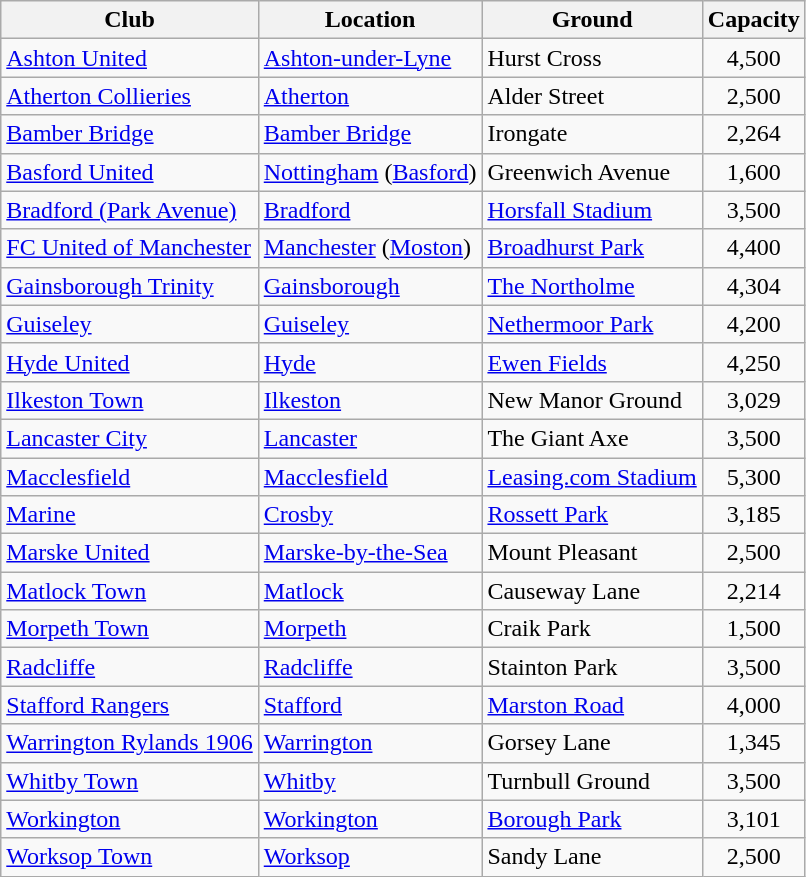<table class="wikitable sortable">
<tr>
<th>Club</th>
<th>Location</th>
<th>Ground</th>
<th>Capacity</th>
</tr>
<tr>
<td><a href='#'>Ashton United</a></td>
<td><a href='#'>Ashton-under-Lyne</a></td>
<td>Hurst Cross</td>
<td align="center">4,500</td>
</tr>
<tr>
<td><a href='#'>Atherton Collieries</a></td>
<td><a href='#'>Atherton</a></td>
<td>Alder Street</td>
<td align="center">2,500</td>
</tr>
<tr>
<td><a href='#'>Bamber Bridge</a></td>
<td><a href='#'>Bamber Bridge</a></td>
<td>Irongate</td>
<td align="center">2,264</td>
</tr>
<tr>
<td><a href='#'>Basford United</a></td>
<td><a href='#'>Nottingham</a> (<a href='#'>Basford</a>)</td>
<td>Greenwich Avenue</td>
<td align="center">1,600</td>
</tr>
<tr>
<td><a href='#'>Bradford (Park Avenue)</a></td>
<td><a href='#'>Bradford</a></td>
<td><a href='#'>Horsfall Stadium</a></td>
<td align="center">3,500</td>
</tr>
<tr>
<td><a href='#'>FC United of Manchester</a></td>
<td><a href='#'>Manchester</a> (<a href='#'>Moston</a>)</td>
<td><a href='#'>Broadhurst Park</a></td>
<td align="center">4,400</td>
</tr>
<tr>
<td><a href='#'>Gainsborough Trinity</a></td>
<td><a href='#'>Gainsborough</a></td>
<td><a href='#'>The Northolme</a></td>
<td align="center">4,304</td>
</tr>
<tr>
<td><a href='#'>Guiseley</a></td>
<td><a href='#'>Guiseley</a></td>
<td><a href='#'>Nethermoor Park</a></td>
<td align="center">4,200</td>
</tr>
<tr>
<td><a href='#'>Hyde United</a></td>
<td><a href='#'>Hyde</a></td>
<td><a href='#'>Ewen Fields</a></td>
<td align="center">4,250</td>
</tr>
<tr>
<td><a href='#'>Ilkeston Town</a></td>
<td><a href='#'>Ilkeston</a></td>
<td>New Manor Ground</td>
<td align="center">3,029</td>
</tr>
<tr>
<td><a href='#'>Lancaster City</a></td>
<td><a href='#'>Lancaster</a></td>
<td>The Giant Axe</td>
<td align="center">3,500</td>
</tr>
<tr>
<td><a href='#'>Macclesfield</a></td>
<td><a href='#'>Macclesfield</a></td>
<td><a href='#'>Leasing.com Stadium</a></td>
<td align="center">5,300</td>
</tr>
<tr>
<td><a href='#'>Marine</a></td>
<td><a href='#'>Crosby</a></td>
<td><a href='#'>Rossett Park</a></td>
<td align="center">3,185</td>
</tr>
<tr>
<td><a href='#'>Marske United</a></td>
<td><a href='#'>Marske-by-the-Sea</a></td>
<td>Mount Pleasant</td>
<td align="center">2,500</td>
</tr>
<tr>
<td><a href='#'>Matlock Town</a></td>
<td><a href='#'>Matlock</a></td>
<td>Causeway Lane</td>
<td align="center">2,214</td>
</tr>
<tr>
<td><a href='#'>Morpeth Town</a></td>
<td><a href='#'>Morpeth</a></td>
<td>Craik Park</td>
<td align="center">1,500</td>
</tr>
<tr>
<td><a href='#'>Radcliffe</a></td>
<td><a href='#'>Radcliffe</a></td>
<td>Stainton Park</td>
<td align="center">3,500</td>
</tr>
<tr>
<td><a href='#'>Stafford Rangers</a></td>
<td><a href='#'>Stafford</a></td>
<td><a href='#'>Marston Road</a></td>
<td align="center">4,000</td>
</tr>
<tr>
<td><a href='#'>Warrington Rylands 1906</a></td>
<td><a href='#'>Warrington</a></td>
<td>Gorsey Lane</td>
<td align="center">1,345</td>
</tr>
<tr>
<td><a href='#'>Whitby Town</a></td>
<td><a href='#'>Whitby</a></td>
<td>Turnbull Ground</td>
<td align="center">3,500</td>
</tr>
<tr>
<td><a href='#'>Workington</a></td>
<td><a href='#'>Workington</a></td>
<td><a href='#'>Borough Park</a></td>
<td align="center">3,101</td>
</tr>
<tr>
<td><a href='#'>Worksop Town</a></td>
<td><a href='#'>Worksop</a></td>
<td>Sandy Lane</td>
<td align="center">2,500</td>
</tr>
</table>
